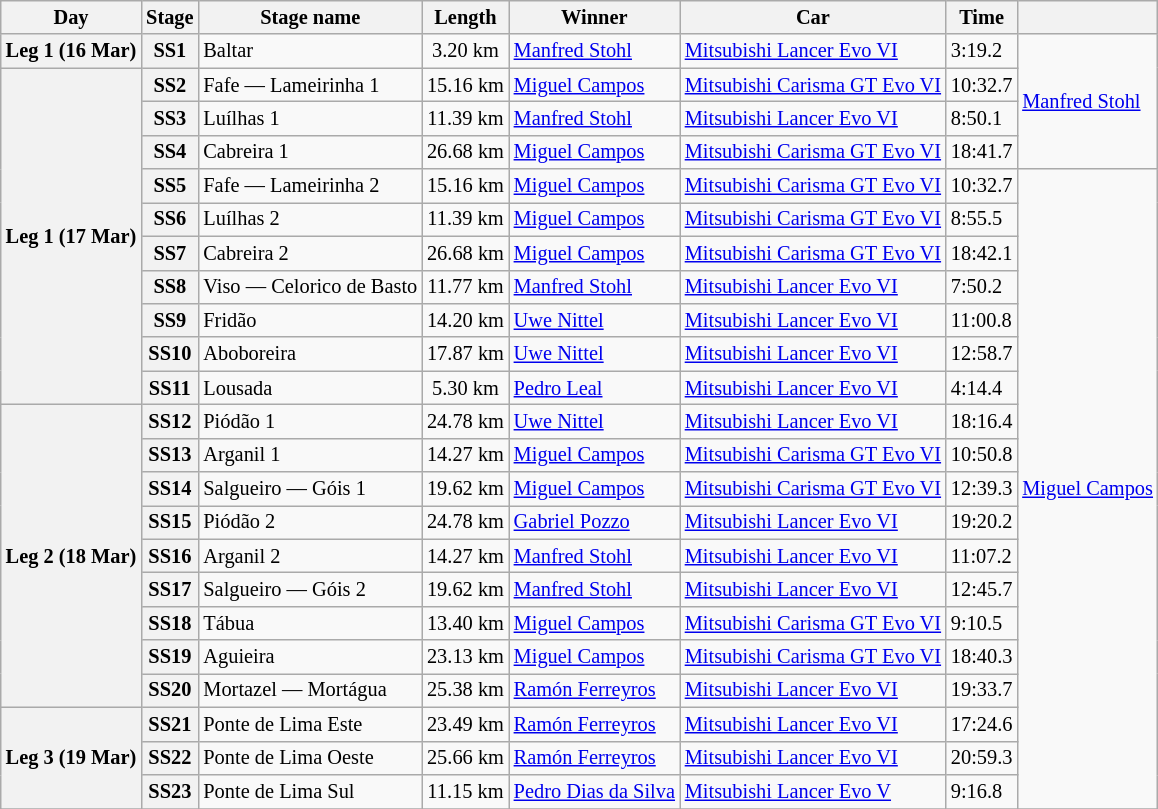<table class="wikitable" style="font-size: 85%;">
<tr>
<th>Day</th>
<th>Stage</th>
<th>Stage name</th>
<th>Length</th>
<th>Winner</th>
<th>Car</th>
<th>Time</th>
<th></th>
</tr>
<tr>
<th rowspan="1">Leg 1 (16 Mar)</th>
<th>SS1</th>
<td>Baltar</td>
<td align="center">3.20 km</td>
<td> <a href='#'>Manfred Stohl</a></td>
<td><a href='#'>Mitsubishi Lancer Evo VI</a></td>
<td>3:19.2</td>
<td rowspan="4"> <a href='#'>Manfred Stohl</a></td>
</tr>
<tr>
<th rowspan="10">Leg 1 (17 Mar)</th>
<th>SS2</th>
<td>Fafe — Lameirinha 1</td>
<td align="center">15.16 km</td>
<td> <a href='#'>Miguel Campos</a></td>
<td><a href='#'>Mitsubishi Carisma GT Evo VI</a></td>
<td>10:32.7</td>
</tr>
<tr>
<th>SS3</th>
<td>Luílhas 1</td>
<td align="center">11.39 km</td>
<td> <a href='#'>Manfred Stohl</a></td>
<td><a href='#'>Mitsubishi Lancer Evo VI</a></td>
<td>8:50.1</td>
</tr>
<tr>
<th>SS4</th>
<td>Cabreira 1</td>
<td align="center">26.68 km</td>
<td> <a href='#'>Miguel Campos</a></td>
<td><a href='#'>Mitsubishi Carisma GT Evo VI</a></td>
<td>18:41.7</td>
</tr>
<tr>
<th>SS5</th>
<td>Fafe — Lameirinha 2</td>
<td align="center">15.16 km</td>
<td> <a href='#'>Miguel Campos</a></td>
<td><a href='#'>Mitsubishi Carisma GT Evo VI</a></td>
<td>10:32.7</td>
<td rowspan="19"> <a href='#'>Miguel Campos</a></td>
</tr>
<tr>
<th>SS6</th>
<td>Luílhas 2</td>
<td align="center">11.39 km</td>
<td> <a href='#'>Miguel Campos</a></td>
<td><a href='#'>Mitsubishi Carisma GT Evo VI</a></td>
<td>8:55.5</td>
</tr>
<tr>
<th>SS7</th>
<td>Cabreira 2</td>
<td align="center">26.68 km</td>
<td> <a href='#'>Miguel Campos</a></td>
<td><a href='#'>Mitsubishi Carisma GT Evo VI</a></td>
<td>18:42.1</td>
</tr>
<tr>
<th>SS8</th>
<td>Viso — Celorico de Basto</td>
<td align="center">11.77 km</td>
<td> <a href='#'>Manfred Stohl</a></td>
<td><a href='#'>Mitsubishi Lancer Evo VI</a></td>
<td>7:50.2</td>
</tr>
<tr>
<th>SS9</th>
<td>Fridão</td>
<td align="center">14.20 km</td>
<td> <a href='#'>Uwe Nittel</a></td>
<td><a href='#'>Mitsubishi Lancer Evo VI</a></td>
<td>11:00.8</td>
</tr>
<tr>
<th>SS10</th>
<td>Aboboreira</td>
<td align="center">17.87 km</td>
<td> <a href='#'>Uwe Nittel</a></td>
<td><a href='#'>Mitsubishi Lancer Evo VI</a></td>
<td>12:58.7</td>
</tr>
<tr>
<th>SS11</th>
<td>Lousada</td>
<td align="center">5.30 km</td>
<td> <a href='#'>Pedro Leal</a></td>
<td><a href='#'>Mitsubishi Lancer Evo VI</a></td>
<td>4:14.4</td>
</tr>
<tr>
<th rowspan="9">Leg 2 (18 Mar)</th>
<th>SS12</th>
<td>Piódão 1</td>
<td align="center">24.78 km</td>
<td> <a href='#'>Uwe Nittel</a></td>
<td><a href='#'>Mitsubishi Lancer Evo VI</a></td>
<td>18:16.4</td>
</tr>
<tr>
<th>SS13</th>
<td>Arganil 1</td>
<td align="center">14.27 km</td>
<td> <a href='#'>Miguel Campos</a></td>
<td><a href='#'>Mitsubishi Carisma GT Evo VI</a></td>
<td>10:50.8</td>
</tr>
<tr>
<th>SS14</th>
<td>Salgueiro — Góis 1</td>
<td align="center">19.62 km</td>
<td> <a href='#'>Miguel Campos</a></td>
<td><a href='#'>Mitsubishi Carisma GT Evo VI</a></td>
<td>12:39.3</td>
</tr>
<tr>
<th>SS15</th>
<td>Piódão 2</td>
<td align="center">24.78 km</td>
<td> <a href='#'>Gabriel Pozzo</a></td>
<td><a href='#'>Mitsubishi Lancer Evo VI</a></td>
<td>19:20.2</td>
</tr>
<tr>
<th>SS16</th>
<td>Arganil 2</td>
<td align="center">14.27 km</td>
<td> <a href='#'>Manfred Stohl</a></td>
<td><a href='#'>Mitsubishi Lancer Evo VI</a></td>
<td>11:07.2</td>
</tr>
<tr>
<th>SS17</th>
<td>Salgueiro — Góis 2</td>
<td align="center">19.62 km</td>
<td> <a href='#'>Manfred Stohl</a></td>
<td><a href='#'>Mitsubishi Lancer Evo VI</a></td>
<td>12:45.7</td>
</tr>
<tr>
<th>SS18</th>
<td>Tábua</td>
<td align="center">13.40 km</td>
<td> <a href='#'>Miguel Campos</a></td>
<td><a href='#'>Mitsubishi Carisma GT Evo VI</a></td>
<td>9:10.5</td>
</tr>
<tr>
<th>SS19</th>
<td>Aguieira</td>
<td align="center">23.13 km</td>
<td> <a href='#'>Miguel Campos</a></td>
<td><a href='#'>Mitsubishi Carisma GT Evo VI</a></td>
<td>18:40.3</td>
</tr>
<tr>
<th>SS20</th>
<td>Mortazel — Mortágua</td>
<td align="center">25.38 km</td>
<td> <a href='#'>Ramón Ferreyros</a></td>
<td><a href='#'>Mitsubishi Lancer Evo VI</a></td>
<td>19:33.7</td>
</tr>
<tr>
<th rowspan="3">Leg 3 (19 Mar)</th>
<th>SS21</th>
<td>Ponte de Lima Este</td>
<td align="center">23.49 km</td>
<td> <a href='#'>Ramón Ferreyros</a></td>
<td><a href='#'>Mitsubishi Lancer Evo VI</a></td>
<td>17:24.6</td>
</tr>
<tr>
<th>SS22</th>
<td>Ponte de Lima Oeste</td>
<td align="center">25.66 km</td>
<td> <a href='#'>Ramón Ferreyros</a></td>
<td><a href='#'>Mitsubishi Lancer Evo VI</a></td>
<td>20:59.3</td>
</tr>
<tr>
<th>SS23</th>
<td>Ponte de Lima Sul</td>
<td align="center">11.15 km</td>
<td> <a href='#'>Pedro Dias da Silva</a></td>
<td><a href='#'>Mitsubishi Lancer Evo V</a></td>
<td>9:16.8</td>
</tr>
<tr>
</tr>
</table>
